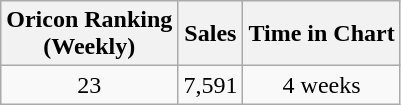<table class="wikitable">
<tr>
<th align="center">Oricon Ranking<br>(Weekly)</th>
<th align="center">Sales</th>
<th align="center">Time in Chart</th>
</tr>
<tr>
<td align="center">23</td>
<td align="center">7,591</td>
<td align="center">4 weeks</td>
</tr>
</table>
